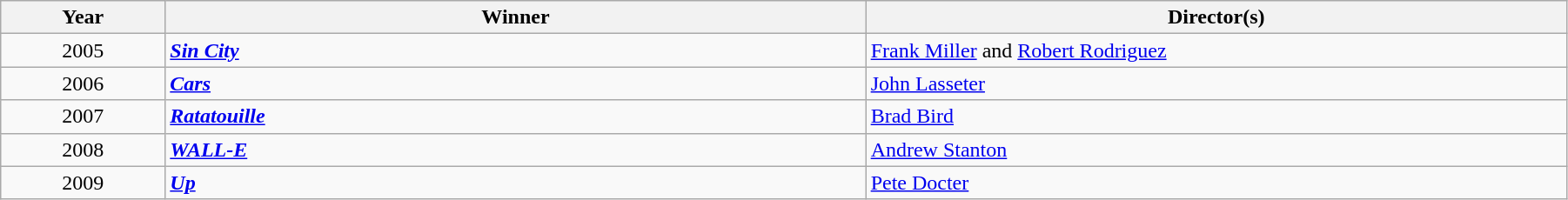<table class="wikitable" width="95%" cellpadding="5">
<tr>
<th width="100"><strong>Year</strong></th>
<th width="450"><strong>Winner</strong></th>
<th width="450"><strong>Director(s)</strong></th>
</tr>
<tr>
<td style="text-align:center;">2005</td>
<td><strong><em><a href='#'>Sin City</a></em></strong></td>
<td><a href='#'>Frank Miller</a> and <a href='#'>Robert Rodriguez</a></td>
</tr>
<tr>
<td style="text-align:center;">2006</td>
<td><strong><em><a href='#'>Cars</a></em></strong></td>
<td><a href='#'>John Lasseter</a></td>
</tr>
<tr>
<td style="text-align:center;">2007</td>
<td><strong><em><a href='#'>Ratatouille</a></em></strong></td>
<td><a href='#'>Brad Bird</a></td>
</tr>
<tr>
<td style="text-align:center;">2008</td>
<td><strong><em><a href='#'>WALL-E</a></em></strong></td>
<td><a href='#'>Andrew Stanton</a></td>
</tr>
<tr>
<td style="text-align:center;">2009</td>
<td><strong><em><a href='#'>Up</a></em></strong></td>
<td><a href='#'>Pete Docter</a></td>
</tr>
</table>
